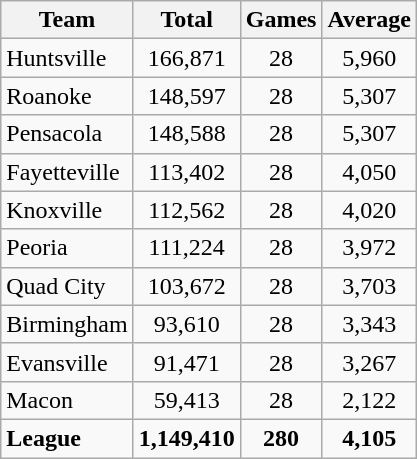<table class="wikitable">
<tr>
<th>Team</th>
<th>Total</th>
<th>Games</th>
<th>Average</th>
</tr>
<tr align=center>
<td align=left>Huntsville</td>
<td>166,871</td>
<td>28</td>
<td>5,960</td>
</tr>
<tr align=center>
<td align=left>Roanoke</td>
<td>148,597</td>
<td>28</td>
<td>5,307</td>
</tr>
<tr align=center>
<td align=left>Pensacola</td>
<td>148,588</td>
<td>28</td>
<td>5,307</td>
</tr>
<tr align=center>
<td align=left>Fayetteville</td>
<td>113,402</td>
<td>28</td>
<td>4,050</td>
</tr>
<tr align=center>
<td align=left>Knoxville</td>
<td>112,562</td>
<td>28</td>
<td>4,020</td>
</tr>
<tr align=center>
<td align=left>Peoria</td>
<td>111,224</td>
<td>28</td>
<td>3,972</td>
</tr>
<tr align=center>
<td align=left>Quad City</td>
<td>103,672</td>
<td>28</td>
<td>3,703</td>
</tr>
<tr align=center>
<td align=left>Birmingham</td>
<td>93,610</td>
<td>28</td>
<td>3,343</td>
</tr>
<tr align=center>
<td align=left>Evansville</td>
<td>91,471</td>
<td>28</td>
<td>3,267</td>
</tr>
<tr align=center>
<td align=left>Macon</td>
<td>59,413</td>
<td>28</td>
<td>2,122</td>
</tr>
<tr align=center>
<td align=left><strong>League</strong></td>
<td><strong>1,149,410</strong></td>
<td><strong>280</strong></td>
<td><strong>4,105</strong></td>
</tr>
</table>
